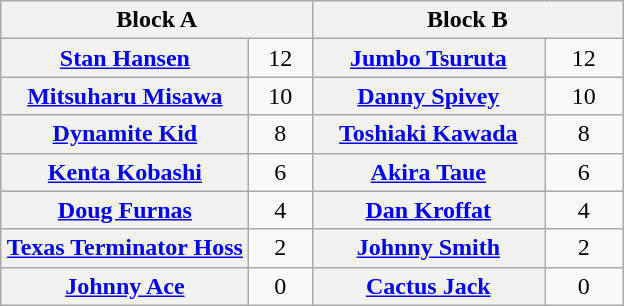<table class="wikitable" style="margin: 1em auto 1em auto;text-align:center">
<tr>
<th colspan="2" style="width:50%">Block A</th>
<th colspan="2" style="width:50%">Block B</th>
</tr>
<tr>
<th><a href='#'>Stan Hansen</a></th>
<td style="width:35px">12</td>
<th><a href='#'>Jumbo Tsuruta</a></th>
<td style="width:35px">12</td>
</tr>
<tr>
<th><a href='#'>Mitsuharu Misawa</a></th>
<td>10</td>
<th><a href='#'>Danny Spivey</a></th>
<td>10</td>
</tr>
<tr>
<th><a href='#'>Dynamite Kid</a></th>
<td>8</td>
<th><a href='#'>Toshiaki Kawada</a></th>
<td>8</td>
</tr>
<tr>
<th><a href='#'>Kenta Kobashi</a></th>
<td>6</td>
<th><a href='#'>Akira Taue</a></th>
<td>6</td>
</tr>
<tr>
<th><a href='#'>Doug Furnas</a></th>
<td>4</td>
<th><a href='#'>Dan Kroffat</a></th>
<td>4</td>
</tr>
<tr>
<th><a href='#'>Texas Terminator Hoss</a></th>
<td>2</td>
<th><a href='#'>Johnny Smith</a></th>
<td>2</td>
</tr>
<tr>
<th><a href='#'>Johnny Ace</a></th>
<td>0</td>
<th><a href='#'>Cactus Jack</a></th>
<td>0</td>
</tr>
</table>
